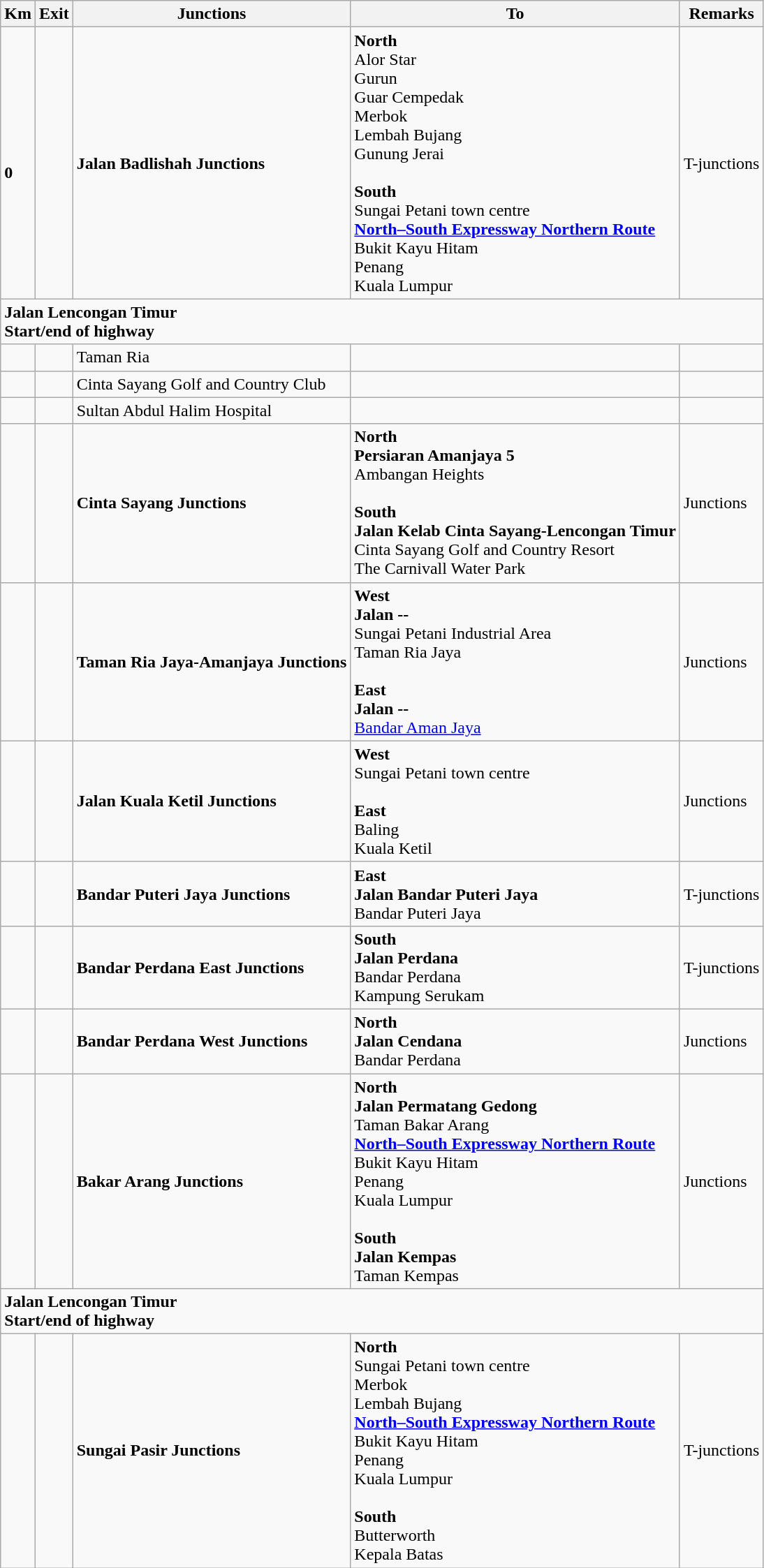<table class="wikitable">
<tr>
<th>Km</th>
<th>Exit</th>
<th>Junctions</th>
<th>To</th>
<th>Remarks</th>
</tr>
<tr>
<td><br><strong>0</strong></td>
<td></td>
<td><strong>Jalan Badlishah Junctions</strong></td>
<td><strong>North</strong><br> Alor Star<br> Gurun<br> Guar Cempedak<br> Merbok<br> Lembah Bujang<br> Gunung Jerai<br><br><strong>South</strong><br> Sungai Petani town centre<br>  <strong><a href='#'>North–South Expressway Northern Route</a></strong><br>Bukit Kayu Hitam<br>Penang<br>Kuala Lumpur</td>
<td>T-junctions</td>
</tr>
<tr>
<td style="width:600px" colspan="6" style="text-align:center; background:blue;"><strong><span> Jalan Lencongan Timur<br>Start/end of highway</span></strong></td>
</tr>
<tr>
<td></td>
<td></td>
<td>Taman Ria</td>
<td></td>
<td></td>
</tr>
<tr>
<td></td>
<td></td>
<td>Cinta Sayang Golf and Country Club</td>
<td></td>
<td></td>
</tr>
<tr>
<td></td>
<td></td>
<td>Sultan Abdul Halim Hospital </td>
<td></td>
<td></td>
</tr>
<tr>
<td></td>
<td></td>
<td><strong>Cinta Sayang Junctions</strong></td>
<td><strong>North</strong><br>  <strong>Persiaran Amanjaya 5</strong><br>Ambangan Heights<br><br><strong>South</strong><br>  <strong>Jalan Kelab Cinta Sayang-Lencongan Timur</strong><br>Cinta Sayang Golf and Country Resort<br>The Carnivall Water Park</td>
<td>Junctions</td>
</tr>
<tr>
<td></td>
<td></td>
<td><strong>Taman Ria Jaya-Amanjaya Junctions</strong></td>
<td><strong>West</strong><br><strong>Jalan --</strong><br>Sungai Petani Industrial Area<br>Taman Ria Jaya<br><br><strong>East</strong><br><strong>Jalan --</strong><br><a href='#'>Bandar Aman Jaya</a></td>
<td>Junctions</td>
</tr>
<tr>
<td></td>
<td></td>
<td><strong>Jalan Kuala Ketil Junctions</strong></td>
<td><strong>West</strong><br> Sungai Petani town centre<br><br><strong>East</strong><br> Baling<br> Kuala Ketil</td>
<td>Junctions</td>
</tr>
<tr>
<td></td>
<td></td>
<td><strong>Bandar Puteri Jaya Junctions</strong></td>
<td><strong>East</strong><br><strong>Jalan Bandar Puteri Jaya</strong><br>Bandar Puteri Jaya</td>
<td>T-junctions</td>
</tr>
<tr>
<td></td>
<td></td>
<td><strong>Bandar Perdana East Junctions</strong></td>
<td><strong>South</strong><br><strong>Jalan Perdana</strong><br>Bandar Perdana<br>Kampung Serukam</td>
<td>T-junctions</td>
</tr>
<tr>
<td></td>
<td></td>
<td><strong>Bandar Perdana West Junctions</strong></td>
<td><strong>North</strong><br><strong>Jalan Cendana</strong><br>Bandar Perdana</td>
<td>Junctions</td>
</tr>
<tr>
<td></td>
<td></td>
<td><strong>Bakar Arang Junctions</strong></td>
<td><strong>North</strong><br><strong>Jalan Permatang Gedong</strong><br>Taman Bakar Arang<br>  <strong><a href='#'>North–South Expressway Northern Route</a></strong><br>Bukit Kayu Hitam<br>Penang<br>Kuala Lumpur<br><br><strong>South</strong><br><strong>Jalan Kempas</strong><br>Taman Kempas</td>
<td>Junctions</td>
</tr>
<tr>
<td style="width:600px" colspan="6" style="text-align:center; background:blue;"><strong><span> Jalan Lencongan Timur<br>Start/end of highway</span></strong></td>
</tr>
<tr>
<td></td>
<td></td>
<td><strong>Sungai Pasir Junctions</strong></td>
<td><strong>North</strong><br> Sungai Petani town centre<br> Merbok<br> Lembah Bujang<br>  <strong><a href='#'>North–South Expressway Northern Route</a></strong><br>Bukit Kayu Hitam<br>Penang<br>Kuala Lumpur<br><br><strong>South</strong><br> Butterworth<br> Kepala Batas</td>
<td>T-junctions</td>
</tr>
</table>
